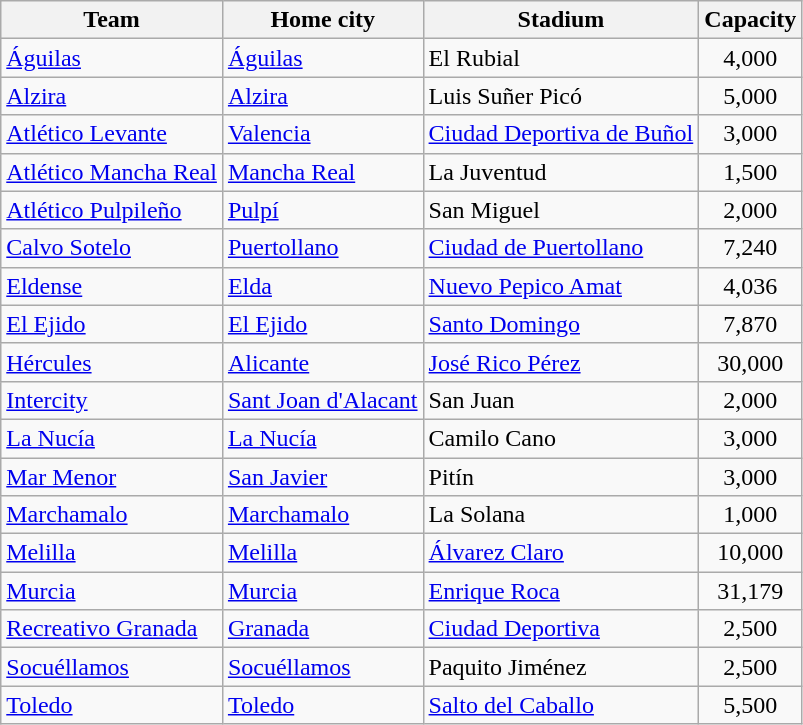<table class="wikitable sortable">
<tr>
<th>Team</th>
<th>Home city</th>
<th>Stadium</th>
<th>Capacity</th>
</tr>
<tr>
<td><a href='#'>Águilas</a></td>
<td><a href='#'>Águilas</a></td>
<td>El Rubial</td>
<td align=center>4,000</td>
</tr>
<tr>
<td><a href='#'>Alzira</a></td>
<td><a href='#'>Alzira</a></td>
<td>Luis Suñer Picó</td>
<td align=center>5,000</td>
</tr>
<tr>
<td><a href='#'>Atlético Levante</a></td>
<td><a href='#'>Valencia</a></td>
<td><a href='#'>Ciudad Deportiva de Buñol</a></td>
<td align=center>3,000</td>
</tr>
<tr>
<td><a href='#'>Atlético Mancha Real</a></td>
<td><a href='#'>Mancha Real</a></td>
<td>La Juventud</td>
<td align=center>1,500</td>
</tr>
<tr>
<td><a href='#'>Atlético Pulpileño</a></td>
<td><a href='#'>Pulpí</a></td>
<td>San Miguel</td>
<td align=center>2,000</td>
</tr>
<tr>
<td><a href='#'>Calvo Sotelo</a></td>
<td><a href='#'>Puertollano</a></td>
<td><a href='#'>Ciudad de Puertollano</a></td>
<td align=center>7,240</td>
</tr>
<tr>
<td><a href='#'>Eldense</a></td>
<td><a href='#'>Elda</a></td>
<td><a href='#'>Nuevo Pepico Amat</a></td>
<td align=center>4,036</td>
</tr>
<tr>
<td><a href='#'>El Ejido</a></td>
<td><a href='#'>El Ejido</a></td>
<td><a href='#'>Santo Domingo</a></td>
<td align=center>7,870</td>
</tr>
<tr>
<td><a href='#'>Hércules</a></td>
<td><a href='#'>Alicante</a></td>
<td><a href='#'>José Rico Pérez</a></td>
<td align=center>30,000</td>
</tr>
<tr>
<td><a href='#'>Intercity</a></td>
<td><a href='#'>Sant Joan d'Alacant</a></td>
<td>San Juan</td>
<td align=center>2,000</td>
</tr>
<tr>
<td><a href='#'>La Nucía</a></td>
<td><a href='#'>La Nucía</a></td>
<td>Camilo Cano</td>
<td align=center>3,000</td>
</tr>
<tr>
<td><a href='#'>Mar Menor</a></td>
<td><a href='#'>San Javier</a></td>
<td>Pitín</td>
<td align=center>3,000</td>
</tr>
<tr>
<td><a href='#'>Marchamalo</a></td>
<td><a href='#'>Marchamalo</a></td>
<td>La Solana</td>
<td align=center>1,000</td>
</tr>
<tr>
<td><a href='#'>Melilla</a></td>
<td><a href='#'>Melilla</a></td>
<td><a href='#'>Álvarez Claro</a></td>
<td align=center>10,000</td>
</tr>
<tr>
<td><a href='#'>Murcia</a></td>
<td><a href='#'>Murcia</a></td>
<td><a href='#'>Enrique Roca</a></td>
<td align=center>31,179</td>
</tr>
<tr>
<td><a href='#'>Recreativo Granada</a></td>
<td><a href='#'>Granada</a></td>
<td><a href='#'>Ciudad Deportiva</a></td>
<td align=center>2,500</td>
</tr>
<tr>
<td><a href='#'>Socuéllamos</a></td>
<td><a href='#'>Socuéllamos</a></td>
<td>Paquito Jiménez</td>
<td align=center>2,500</td>
</tr>
<tr>
<td><a href='#'>Toledo</a></td>
<td><a href='#'>Toledo</a></td>
<td><a href='#'>Salto del Caballo</a></td>
<td align=center>5,500</td>
</tr>
</table>
